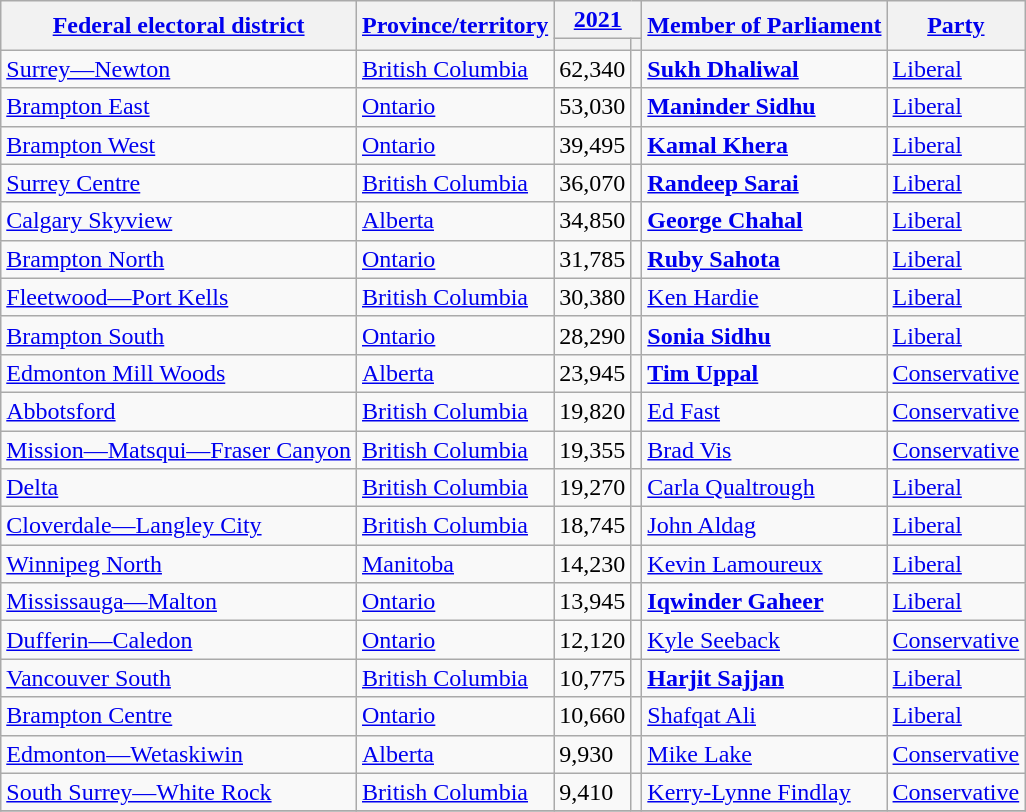<table class="wikitable collapsible sortable">
<tr>
<th rowspan="2"><a href='#'>Federal electoral district</a></th>
<th rowspan="2"><a href='#'>Province/territory</a></th>
<th colspan="2"><a href='#'>2021</a></th>
<th rowspan="2"><a href='#'>Member of Parliament</a></th>
<th rowspan="2"><a href='#'>Party</a></th>
</tr>
<tr>
<th><a href='#'></a></th>
<th></th>
</tr>
<tr>
<td><a href='#'>Surrey—Newton</a></td>
<td><a href='#'>British Columbia</a></td>
<td>62,340</td>
<td></td>
<td><strong><a href='#'>Sukh Dhaliwal</a></strong></td>
<td><a href='#'>Liberal</a></td>
</tr>
<tr>
<td><a href='#'>Brampton East</a></td>
<td><a href='#'>Ontario</a></td>
<td>53,030</td>
<td></td>
<td><strong><a href='#'>Maninder Sidhu</a></strong></td>
<td><a href='#'>Liberal</a></td>
</tr>
<tr>
<td><a href='#'>Brampton West</a></td>
<td><a href='#'>Ontario</a></td>
<td>39,495</td>
<td></td>
<td><strong><a href='#'>Kamal Khera</a></strong></td>
<td><a href='#'>Liberal</a></td>
</tr>
<tr>
<td><a href='#'>Surrey Centre</a></td>
<td><a href='#'>British Columbia</a></td>
<td>36,070</td>
<td></td>
<td><strong><a href='#'>Randeep Sarai</a></strong></td>
<td><a href='#'>Liberal</a></td>
</tr>
<tr>
<td><a href='#'>Calgary Skyview</a></td>
<td><a href='#'>Alberta</a></td>
<td>34,850</td>
<td></td>
<td><strong><a href='#'>George Chahal</a></strong></td>
<td><a href='#'>Liberal</a></td>
</tr>
<tr>
<td><a href='#'>Brampton North</a></td>
<td><a href='#'>Ontario</a></td>
<td>31,785</td>
<td></td>
<td><strong><a href='#'>Ruby Sahota</a></strong></td>
<td><a href='#'>Liberal</a></td>
</tr>
<tr>
<td><a href='#'>Fleetwood—Port Kells</a></td>
<td><a href='#'>British Columbia</a></td>
<td>30,380</td>
<td></td>
<td><a href='#'>Ken Hardie</a></td>
<td><a href='#'>Liberal</a></td>
</tr>
<tr>
<td><a href='#'>Brampton South</a></td>
<td><a href='#'>Ontario</a></td>
<td>28,290</td>
<td></td>
<td><strong><a href='#'>Sonia Sidhu</a></strong></td>
<td><a href='#'>Liberal</a></td>
</tr>
<tr>
<td><a href='#'>Edmonton Mill Woods</a></td>
<td><a href='#'>Alberta</a></td>
<td>23,945</td>
<td></td>
<td><strong><a href='#'>Tim Uppal</a></strong></td>
<td><a href='#'>Conservative</a></td>
</tr>
<tr>
<td><a href='#'>Abbotsford</a></td>
<td><a href='#'>British Columbia</a></td>
<td>19,820</td>
<td></td>
<td><a href='#'>Ed Fast</a></td>
<td><a href='#'>Conservative</a></td>
</tr>
<tr>
<td><a href='#'>Mission—Matsqui—Fraser Canyon</a></td>
<td><a href='#'>British Columbia</a></td>
<td>19,355</td>
<td></td>
<td><a href='#'>Brad Vis</a></td>
<td><a href='#'>Conservative</a></td>
</tr>
<tr>
<td><a href='#'>Delta</a></td>
<td><a href='#'>British Columbia</a></td>
<td>19,270</td>
<td></td>
<td><a href='#'>Carla Qualtrough</a></td>
<td><a href='#'>Liberal</a></td>
</tr>
<tr>
<td><a href='#'>Cloverdale—Langley City</a></td>
<td><a href='#'>British Columbia</a></td>
<td>18,745</td>
<td></td>
<td><a href='#'>John Aldag</a></td>
<td><a href='#'>Liberal</a></td>
</tr>
<tr>
<td><a href='#'>Winnipeg North</a></td>
<td><a href='#'>Manitoba</a></td>
<td>14,230</td>
<td></td>
<td><a href='#'>Kevin Lamoureux</a></td>
<td><a href='#'>Liberal</a></td>
</tr>
<tr>
<td><a href='#'>Mississauga—Malton</a></td>
<td><a href='#'>Ontario</a></td>
<td>13,945</td>
<td></td>
<td><strong><a href='#'>Iqwinder Gaheer</a></strong></td>
<td><a href='#'>Liberal</a></td>
</tr>
<tr>
<td><a href='#'>Dufferin—Caledon</a></td>
<td><a href='#'>Ontario</a></td>
<td>12,120</td>
<td></td>
<td><a href='#'>Kyle Seeback</a></td>
<td><a href='#'>Conservative</a></td>
</tr>
<tr>
<td><a href='#'>Vancouver South</a></td>
<td><a href='#'>British Columbia</a></td>
<td>10,775</td>
<td></td>
<td><strong><a href='#'>Harjit Sajjan</a></strong></td>
<td><a href='#'>Liberal</a></td>
</tr>
<tr>
<td><a href='#'>Brampton Centre</a></td>
<td><a href='#'>Ontario</a></td>
<td>10,660</td>
<td></td>
<td><a href='#'>Shafqat Ali</a></td>
<td><a href='#'>Liberal</a></td>
</tr>
<tr>
<td><a href='#'>Edmonton—Wetaskiwin</a></td>
<td><a href='#'>Alberta</a></td>
<td>9,930</td>
<td></td>
<td><a href='#'>Mike Lake</a></td>
<td><a href='#'>Conservative</a></td>
</tr>
<tr>
<td><a href='#'>South Surrey—White Rock</a></td>
<td><a href='#'>British Columbia</a></td>
<td>9,410</td>
<td></td>
<td><a href='#'>Kerry-Lynne Findlay</a></td>
<td><a href='#'>Conservative</a></td>
</tr>
<tr>
</tr>
</table>
